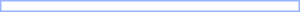<table style="float: right; margin-left: 1em; margin-bottom: 0.5em; width: 200px; border: #99B3FF solid 1px">
<tr>
<td></td>
</tr>
</table>
